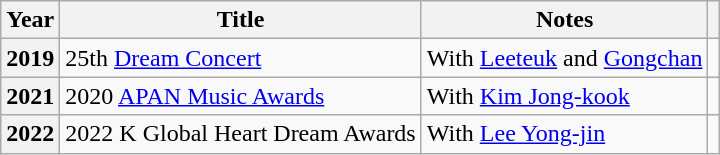<table class="wikitable plainrowheaders">
<tr>
<th scope="col">Year</th>
<th scope="col">Title</th>
<th scope="col">Notes</th>
<th scope="col" class="unsortable"></th>
</tr>
<tr>
<th scope="row">2019</th>
<td>25th <a href='#'>Dream Concert</a></td>
<td>With <a href='#'>Leeteuk</a> and <a href='#'>Gongchan</a></td>
<td style="text-align:center"></td>
</tr>
<tr>
<th scope="row">2021</th>
<td>2020 <a href='#'>APAN Music Awards</a></td>
<td>With <a href='#'>Kim Jong-kook</a></td>
<td style="text-align:center"></td>
</tr>
<tr>
<th scope="row">2022</th>
<td>2022 K Global Heart Dream Awards</td>
<td>With <a href='#'>Lee Yong-jin</a></td>
<td style="text-align:center"></td>
</tr>
</table>
